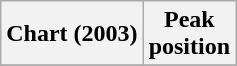<table class="wikitable plainrowheaders" style="text-align:center">
<tr>
<th scope="col">Chart (2003)</th>
<th scope="col">Peak<br>position</th>
</tr>
<tr>
</tr>
</table>
